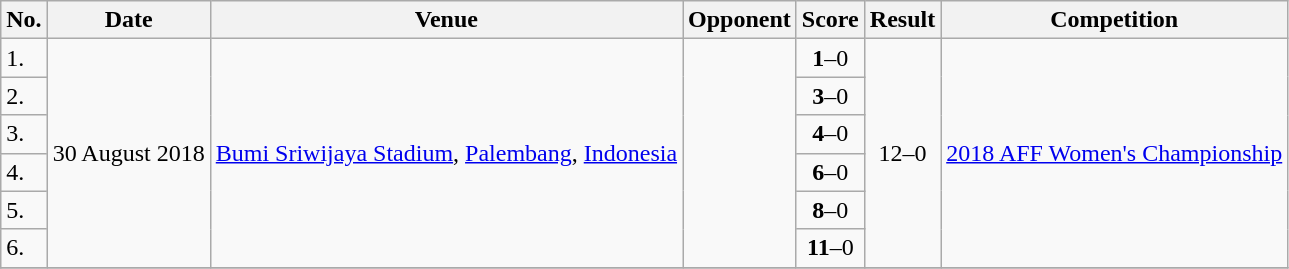<table class="wikitable">
<tr>
<th>No.</th>
<th>Date</th>
<th>Venue</th>
<th>Opponent</th>
<th>Score</th>
<th>Result</th>
<th>Competition</th>
</tr>
<tr>
<td>1.</td>
<td rowspan=6>30 August 2018</td>
<td rowspan=6><a href='#'>Bumi Sriwijaya Stadium</a>, <a href='#'>Palembang</a>, <a href='#'>Indonesia</a></td>
<td rowspan=6></td>
<td align=center><strong>1</strong>–0</td>
<td rowspan=6 align=center>12–0</td>
<td rowspan=6><a href='#'>2018 AFF Women's Championship</a></td>
</tr>
<tr>
<td>2.</td>
<td align=center><strong>3</strong>–0</td>
</tr>
<tr>
<td>3.</td>
<td align=center><strong>4</strong>–0</td>
</tr>
<tr>
<td>4.</td>
<td align=center><strong>6</strong>–0</td>
</tr>
<tr>
<td>5.</td>
<td align=center><strong>8</strong>–0</td>
</tr>
<tr>
<td>6.</td>
<td align=center><strong>11</strong>–0</td>
</tr>
<tr>
</tr>
</table>
